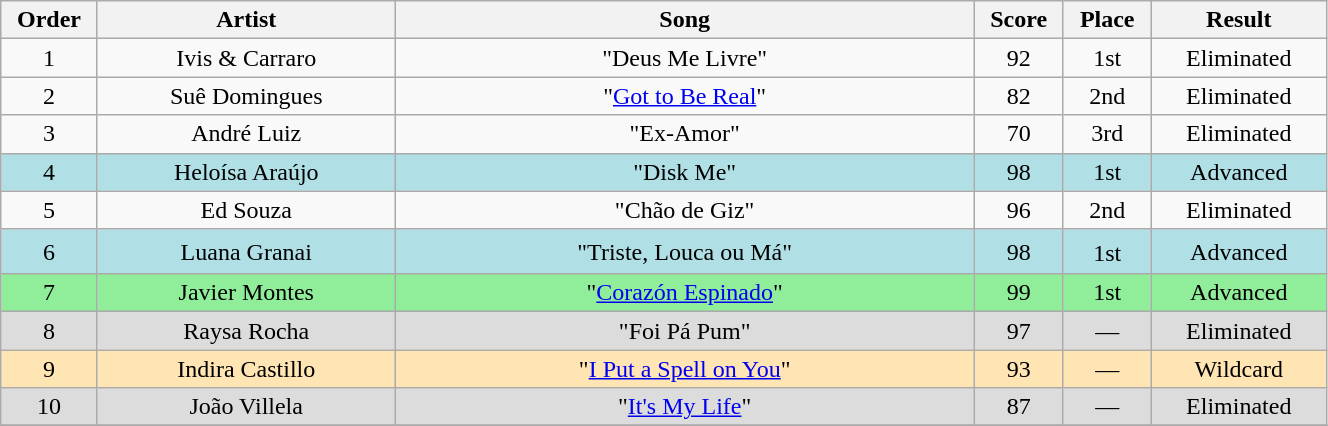<table class="wikitable" style="text-align:center; width:70%;">
<tr>
<th scope="col" width="05%">Order</th>
<th scope="col" width="17%">Artist</th>
<th scope="col" width="33%">Song</th>
<th scope="col" width="05%">Score</th>
<th scope="col" width="05%">Place</th>
<th scope="col" width="10%">Result</th>
</tr>
<tr>
<td>1</td>
<td>Ivis & Carraro</td>
<td>"Deus Me Livre"</td>
<td>92</td>
<td>1st</td>
<td>Eliminated</td>
</tr>
<tr>
<td>2</td>
<td>Suê Domingues</td>
<td>"<a href='#'>Got to Be Real</a>"</td>
<td>82</td>
<td>2nd</td>
<td>Eliminated</td>
</tr>
<tr>
<td>3</td>
<td>André Luiz</td>
<td>"Ex-Amor"</td>
<td>70</td>
<td>3rd</td>
<td>Eliminated</td>
</tr>
<tr bgcolor=B0E0E6>
<td>4</td>
<td>Heloísa Araújo</td>
<td>"Disk Me"</td>
<td>98</td>
<td>1st</td>
<td>Advanced</td>
</tr>
<tr>
<td>5</td>
<td>Ed Souza</td>
<td>"Chão de Giz"</td>
<td>96</td>
<td>2nd</td>
<td>Eliminated</td>
</tr>
<tr bgcolor=B0E0E6>
<td>6</td>
<td>Luana Granai</td>
<td>"Triste, Louca ou Má"</td>
<td>98</td>
<td>1st<sup></sup></td>
<td>Advanced</td>
</tr>
<tr bgcolor=90EE9B>
<td>7</td>
<td>Javier Montes</td>
<td>"<a href='#'>Corazón Espinado</a>"</td>
<td>99</td>
<td>1st</td>
<td>Advanced</td>
</tr>
<tr bgcolor=DCDCDC>
<td>8</td>
<td>Raysa Rocha</td>
<td>"Foi Pá Pum"</td>
<td>97</td>
<td>—</td>
<td>Eliminated</td>
</tr>
<tr bgcolor=FFE5B4>
<td>9</td>
<td>Indira Castillo</td>
<td>"<a href='#'>I Put a Spell on You</a>"</td>
<td>93</td>
<td>—</td>
<td>Wildcard</td>
</tr>
<tr bgcolor=DCDCDC>
<td>10</td>
<td>João Villela</td>
<td>"<a href='#'>It's My Life</a>"</td>
<td>87</td>
<td>—</td>
<td>Eliminated</td>
</tr>
<tr>
</tr>
</table>
